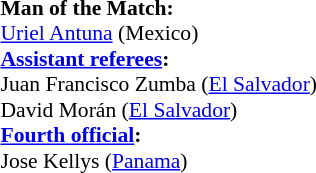<table width=50% style="font-size:90%">
<tr>
<td><br><strong>Man of the Match:</strong>
<br><a href='#'>Uriel Antuna</a> (Mexico)<br><strong><a href='#'>Assistant referees</a>:</strong>
<br>Juan Francisco Zumba (<a href='#'>El Salvador</a>)
<br>David Morán (<a href='#'>El Salvador</a>)
<br><strong><a href='#'>Fourth official</a>:</strong>
<br>Jose Kellys (<a href='#'>Panama</a>)</td>
</tr>
</table>
